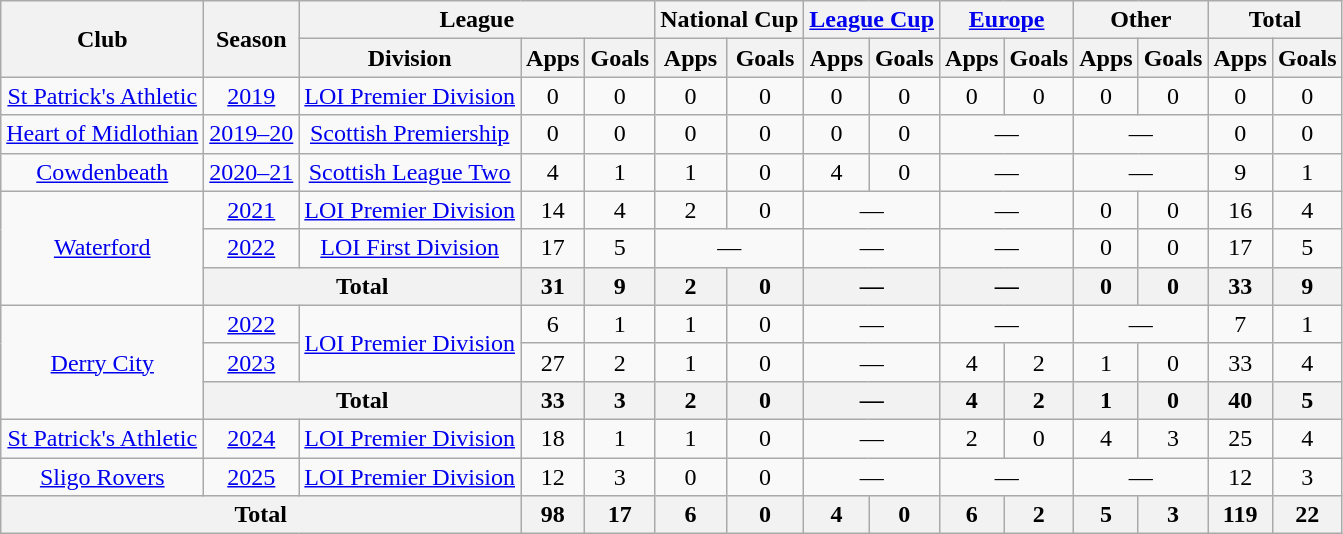<table class=wikitable style="text-align: center">
<tr>
<th rowspan=2>Club</th>
<th rowspan=2>Season</th>
<th colspan=3>League</th>
<th colspan=2>National Cup</th>
<th colspan=2><a href='#'>League Cup</a></th>
<th colspan=2><a href='#'>Europe</a></th>
<th colspan=2>Other</th>
<th colspan=2>Total</th>
</tr>
<tr>
<th>Division</th>
<th>Apps</th>
<th>Goals</th>
<th>Apps</th>
<th>Goals</th>
<th>Apps</th>
<th>Goals</th>
<th>Apps</th>
<th>Goals</th>
<th>Apps</th>
<th>Goals</th>
<th>Apps</th>
<th>Goals</th>
</tr>
<tr>
<td><a href='#'>St Patrick's Athletic</a></td>
<td><a href='#'>2019</a></td>
<td><a href='#'>LOI Premier Division</a></td>
<td>0</td>
<td>0</td>
<td>0</td>
<td>0</td>
<td>0</td>
<td>0</td>
<td>0</td>
<td>0</td>
<td>0</td>
<td>0</td>
<td>0</td>
<td>0</td>
</tr>
<tr>
<td><a href='#'>Heart of Midlothian</a></td>
<td><a href='#'>2019–20</a></td>
<td><a href='#'>Scottish Premiership</a></td>
<td>0</td>
<td>0</td>
<td>0</td>
<td>0</td>
<td>0</td>
<td>0</td>
<td colspan="2">—</td>
<td colspan="2">—</td>
<td>0</td>
<td>0</td>
</tr>
<tr>
<td><a href='#'>Cowdenbeath</a></td>
<td><a href='#'>2020–21</a></td>
<td><a href='#'>Scottish League Two</a></td>
<td>4</td>
<td>1</td>
<td>1</td>
<td>0</td>
<td>4</td>
<td>0</td>
<td colspan="2">—</td>
<td colspan="2">—</td>
<td>9</td>
<td>1</td>
</tr>
<tr>
<td rowspan="3"><a href='#'>Waterford</a></td>
<td><a href='#'>2021</a></td>
<td><a href='#'>LOI Premier Division</a></td>
<td>14</td>
<td>4</td>
<td>2</td>
<td>0</td>
<td colspan="2">—</td>
<td colspan="2">—</td>
<td>0</td>
<td>0</td>
<td>16</td>
<td>4</td>
</tr>
<tr>
<td><a href='#'>2022</a></td>
<td><a href='#'>LOI First Division</a></td>
<td>17</td>
<td>5</td>
<td colspan="2">—</td>
<td colspan="2">—</td>
<td colspan="2">—</td>
<td>0</td>
<td>0</td>
<td>17</td>
<td>5</td>
</tr>
<tr>
<th colspan="2">Total</th>
<th>31</th>
<th>9</th>
<th>2</th>
<th>0</th>
<th colspan="2">—</th>
<th colspan="2">—</th>
<th>0</th>
<th>0</th>
<th>33</th>
<th>9</th>
</tr>
<tr>
<td rowspan="3"><a href='#'>Derry City</a></td>
<td><a href='#'>2022</a></td>
<td rowspan="2"><a href='#'>LOI Premier Division</a></td>
<td>6</td>
<td>1</td>
<td>1</td>
<td>0</td>
<td colspan="2">—</td>
<td colspan="2">—</td>
<td colspan="2">—</td>
<td>7</td>
<td>1</td>
</tr>
<tr>
<td><a href='#'>2023</a></td>
<td>27</td>
<td>2</td>
<td>1</td>
<td>0</td>
<td colspan="2">—</td>
<td>4</td>
<td>2</td>
<td>1</td>
<td>0</td>
<td>33</td>
<td>4</td>
</tr>
<tr>
<th colspan="2">Total</th>
<th>33</th>
<th>3</th>
<th>2</th>
<th>0</th>
<th colspan="2">—</th>
<th>4</th>
<th>2</th>
<th>1</th>
<th>0</th>
<th>40</th>
<th>5</th>
</tr>
<tr>
<td><a href='#'>St Patrick's Athletic</a></td>
<td><a href='#'>2024</a></td>
<td><a href='#'>LOI Premier Division</a></td>
<td>18</td>
<td>1</td>
<td>1</td>
<td>0</td>
<td colspan="2">—</td>
<td>2</td>
<td>0</td>
<td>4</td>
<td>3</td>
<td>25</td>
<td>4</td>
</tr>
<tr>
<td><a href='#'>Sligo Rovers</a></td>
<td><a href='#'>2025</a></td>
<td><a href='#'>LOI Premier Division</a></td>
<td>12</td>
<td>3</td>
<td>0</td>
<td>0</td>
<td colspan="2">—</td>
<td colspan="2">—</td>
<td colspan="2">—</td>
<td>12</td>
<td>3</td>
</tr>
<tr>
<th colspan="3">Total</th>
<th>98</th>
<th>17</th>
<th>6</th>
<th>0</th>
<th>4</th>
<th>0</th>
<th>6</th>
<th>2</th>
<th>5</th>
<th>3</th>
<th>119</th>
<th>22</th>
</tr>
</table>
